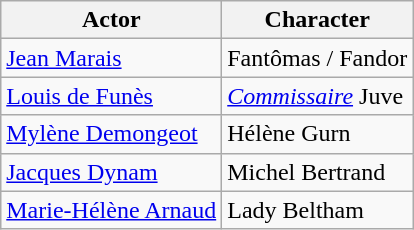<table class="wikitable">
<tr>
<th>Actor</th>
<th>Character</th>
</tr>
<tr>
<td><a href='#'>Jean Marais</a></td>
<td>Fantômas / Fandor</td>
</tr>
<tr>
<td><a href='#'>Louis de Funès</a></td>
<td><em><a href='#'>Commissaire</a></em> Juve</td>
</tr>
<tr>
<td><a href='#'>Mylène Demongeot</a></td>
<td>Hélène Gurn</td>
</tr>
<tr>
<td><a href='#'>Jacques Dynam</a></td>
<td>Michel Bertrand</td>
</tr>
<tr>
<td><a href='#'>Marie-Hélène Arnaud</a></td>
<td>Lady Beltham</td>
</tr>
</table>
